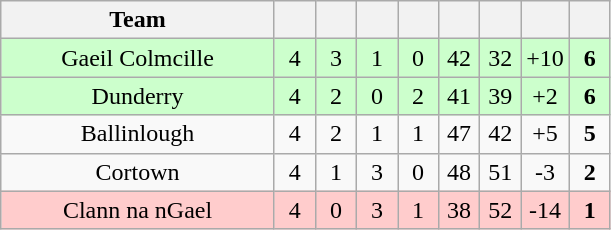<table class="wikitable" style="text-align:center">
<tr>
<th width="175">Team</th>
<th width="20"></th>
<th width="20"></th>
<th width="20"></th>
<th width="20"></th>
<th width="20"></th>
<th width="20"></th>
<th width="20"></th>
<th width="20"></th>
</tr>
<tr bgcolor="ccffcc">
<td>Gaeil Colmcille</td>
<td>4</td>
<td>3</td>
<td>1</td>
<td>0</td>
<td>42</td>
<td>32</td>
<td>+10</td>
<td><strong>6</strong></td>
</tr>
<tr bgcolor="ccffcc">
<td>Dunderry</td>
<td>4</td>
<td>2</td>
<td>0</td>
<td>2</td>
<td>41</td>
<td>39</td>
<td>+2</td>
<td><strong>6</strong></td>
</tr>
<tr>
<td>Ballinlough</td>
<td>4</td>
<td>2</td>
<td>1</td>
<td>1</td>
<td>47</td>
<td>42</td>
<td>+5</td>
<td><strong>5</strong></td>
</tr>
<tr>
<td>Cortown</td>
<td>4</td>
<td>1</td>
<td>3</td>
<td>0</td>
<td>48</td>
<td>51</td>
<td>-3</td>
<td><strong>2</strong></td>
</tr>
<tr bgcolor="ffcccc">
<td>Clann na nGael</td>
<td>4</td>
<td>0</td>
<td>3</td>
<td>1</td>
<td>38</td>
<td>52</td>
<td>-14</td>
<td><strong>1</strong></td>
</tr>
</table>
